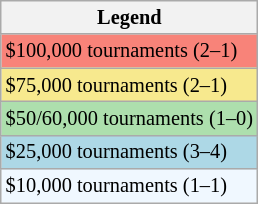<table class="wikitable" style="font-size:85%;">
<tr>
<th>Legend</th>
</tr>
<tr style="background:#f88379;">
<td>$100,000 tournaments (2–1)</td>
</tr>
<tr style="background:#f7e98e;">
<td>$75,000 tournaments (2–1)</td>
</tr>
<tr style="background:#addfad;">
<td>$50/60,000 tournaments (1–0)</td>
</tr>
<tr style="background:lightblue;">
<td>$25,000 tournaments (3–4)</td>
</tr>
<tr style="background:#f0f8ff;">
<td>$10,000 tournaments (1–1)</td>
</tr>
</table>
